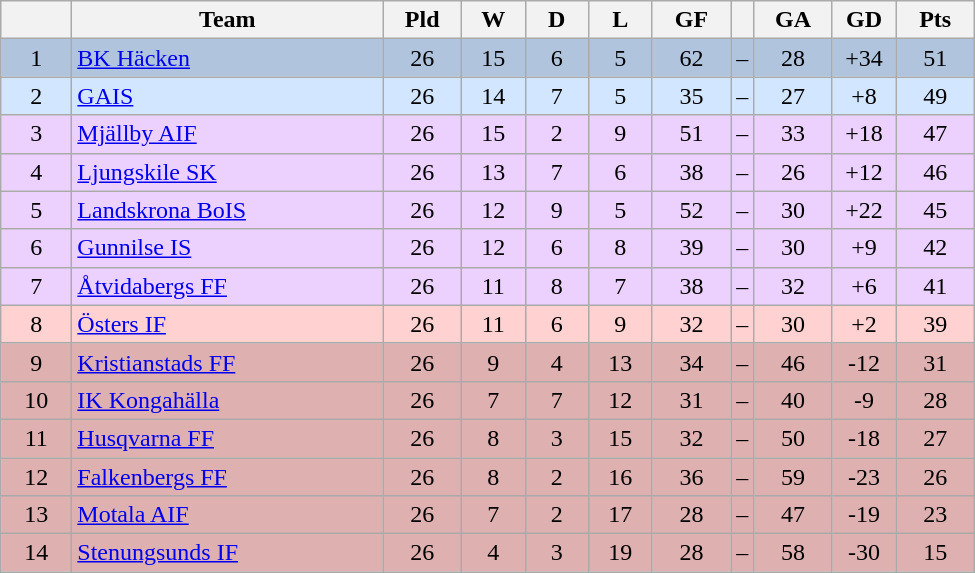<table class="wikitable" style="text-align: center">
<tr>
<th style="width: 40px;"></th>
<th style="width: 200px;">Team</th>
<th style="width: 45px;">Pld</th>
<th style="width: 35px;">W</th>
<th style="width: 35px;">D</th>
<th style="width: 35px;">L</th>
<th style="width: 45px;">GF</th>
<th></th>
<th style="width: 45px;">GA</th>
<th style="width: 35px;">GD</th>
<th style="width: 45px;">Pts</th>
</tr>
<tr style="background: #b0c4de">
<td>1</td>
<td style="text-align: left;"><a href='#'>BK Häcken</a></td>
<td>26</td>
<td>15</td>
<td>6</td>
<td>5</td>
<td>62</td>
<td>–</td>
<td>28</td>
<td>+34</td>
<td>51</td>
</tr>
<tr style="background: #d2e6ff">
<td>2</td>
<td style="text-align: left;"><a href='#'>GAIS</a></td>
<td>26</td>
<td>14</td>
<td>7</td>
<td>5</td>
<td>35</td>
<td>–</td>
<td>27</td>
<td>+8</td>
<td>49</td>
</tr>
<tr style="background: #ecd1ff">
<td>3</td>
<td style="text-align: left;"><a href='#'>Mjällby AIF</a></td>
<td>26</td>
<td>15</td>
<td>2</td>
<td>9</td>
<td>51</td>
<td>–</td>
<td>33</td>
<td>+18</td>
<td>47</td>
</tr>
<tr style="background: #ecd1ff">
<td>4</td>
<td style="text-align: left;"><a href='#'>Ljungskile SK</a></td>
<td>26</td>
<td>13</td>
<td>7</td>
<td>6</td>
<td>38</td>
<td>–</td>
<td>26</td>
<td>+12</td>
<td>46</td>
</tr>
<tr style="background: #ecd1ff">
<td>5</td>
<td style="text-align: left;"><a href='#'>Landskrona BoIS</a></td>
<td>26</td>
<td>12</td>
<td>9</td>
<td>5</td>
<td>52</td>
<td>–</td>
<td>30</td>
<td>+22</td>
<td>45</td>
</tr>
<tr style="background: #ecd1ff">
<td>6</td>
<td style="text-align: left;"><a href='#'>Gunnilse IS</a></td>
<td>26</td>
<td>12</td>
<td>6</td>
<td>8</td>
<td>39</td>
<td>–</td>
<td>30</td>
<td>+9</td>
<td>42</td>
</tr>
<tr style="background: #ecd1ff">
<td>7</td>
<td style="text-align: left;"><a href='#'>Åtvidabergs FF</a></td>
<td>26</td>
<td>11</td>
<td>8</td>
<td>7</td>
<td>38</td>
<td>–</td>
<td>32</td>
<td>+6</td>
<td>41</td>
</tr>
<tr style="background: #ffd1d1">
<td>8</td>
<td style="text-align: left;"><a href='#'>Östers IF</a></td>
<td>26</td>
<td>11</td>
<td>6</td>
<td>9</td>
<td>32</td>
<td>–</td>
<td>30</td>
<td>+2</td>
<td>39</td>
</tr>
<tr style="background: #deb0b0">
<td>9</td>
<td style="text-align: left;"><a href='#'>Kristianstads FF</a></td>
<td>26</td>
<td>9</td>
<td>4</td>
<td>13</td>
<td>34</td>
<td>–</td>
<td>46</td>
<td>-12</td>
<td>31</td>
</tr>
<tr style="background: #deb0b0">
<td>10</td>
<td style="text-align: left;"><a href='#'>IK Kongahälla</a></td>
<td>26</td>
<td>7</td>
<td>7</td>
<td>12</td>
<td>31</td>
<td>–</td>
<td>40</td>
<td>-9</td>
<td>28</td>
</tr>
<tr style="background: #deb0b0">
<td>11</td>
<td style="text-align: left;"><a href='#'>Husqvarna FF</a></td>
<td>26</td>
<td>8</td>
<td>3</td>
<td>15</td>
<td>32</td>
<td>–</td>
<td>50</td>
<td>-18</td>
<td>27</td>
</tr>
<tr style="background: #deb0b0">
<td>12</td>
<td style="text-align: left;"><a href='#'>Falkenbergs FF</a></td>
<td>26</td>
<td>8</td>
<td>2</td>
<td>16</td>
<td>36</td>
<td>–</td>
<td>59</td>
<td>-23</td>
<td>26</td>
</tr>
<tr style="background: #deb0b0">
<td>13</td>
<td style="text-align: left;"><a href='#'>Motala AIF</a></td>
<td>26</td>
<td>7</td>
<td>2</td>
<td>17</td>
<td>28</td>
<td>–</td>
<td>47</td>
<td>-19</td>
<td>23</td>
</tr>
<tr style="background: #deb0b0">
<td>14</td>
<td style="text-align: left;"><a href='#'>Stenungsunds IF</a></td>
<td>26</td>
<td>4</td>
<td>3</td>
<td>19</td>
<td>28</td>
<td>–</td>
<td>58</td>
<td>-30</td>
<td>15</td>
</tr>
</table>
